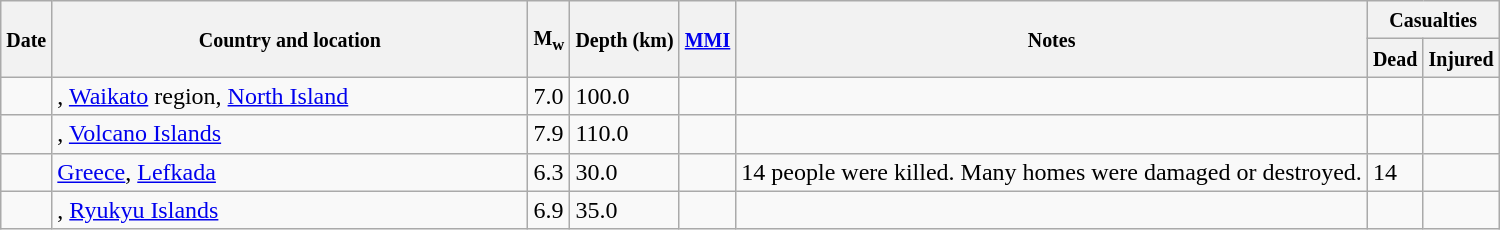<table class="wikitable sortable sort-under" style="border:1px black; margin-left:1em;">
<tr>
<th rowspan="2"><small>Date</small></th>
<th rowspan="2" style="width: 310px"><small>Country and location</small></th>
<th rowspan="2"><small>M<sub>w</sub></small></th>
<th rowspan="2"><small>Depth (km)</small></th>
<th rowspan="2"><small><a href='#'>MMI</a></small></th>
<th rowspan="2" class="unsortable"><small>Notes</small></th>
<th colspan="2"><small>Casualties</small></th>
</tr>
<tr>
<th><small>Dead</small></th>
<th><small>Injured</small></th>
</tr>
<tr>
<td></td>
<td>, <a href='#'>Waikato</a> region, <a href='#'>North Island</a></td>
<td>7.0</td>
<td>100.0</td>
<td></td>
<td></td>
<td></td>
<td></td>
</tr>
<tr>
<td></td>
<td>, <a href='#'>Volcano Islands</a></td>
<td>7.9</td>
<td>110.0</td>
<td></td>
<td></td>
<td></td>
<td></td>
</tr>
<tr>
<td></td>
<td> <a href='#'>Greece</a>, <a href='#'>Lefkada</a></td>
<td>6.3</td>
<td>30.0</td>
<td></td>
<td>14 people were killed. Many homes were damaged or destroyed.</td>
<td>14</td>
<td></td>
</tr>
<tr>
<td></td>
<td>, <a href='#'>Ryukyu Islands</a></td>
<td>6.9</td>
<td>35.0</td>
<td></td>
<td></td>
<td></td>
<td></td>
</tr>
</table>
